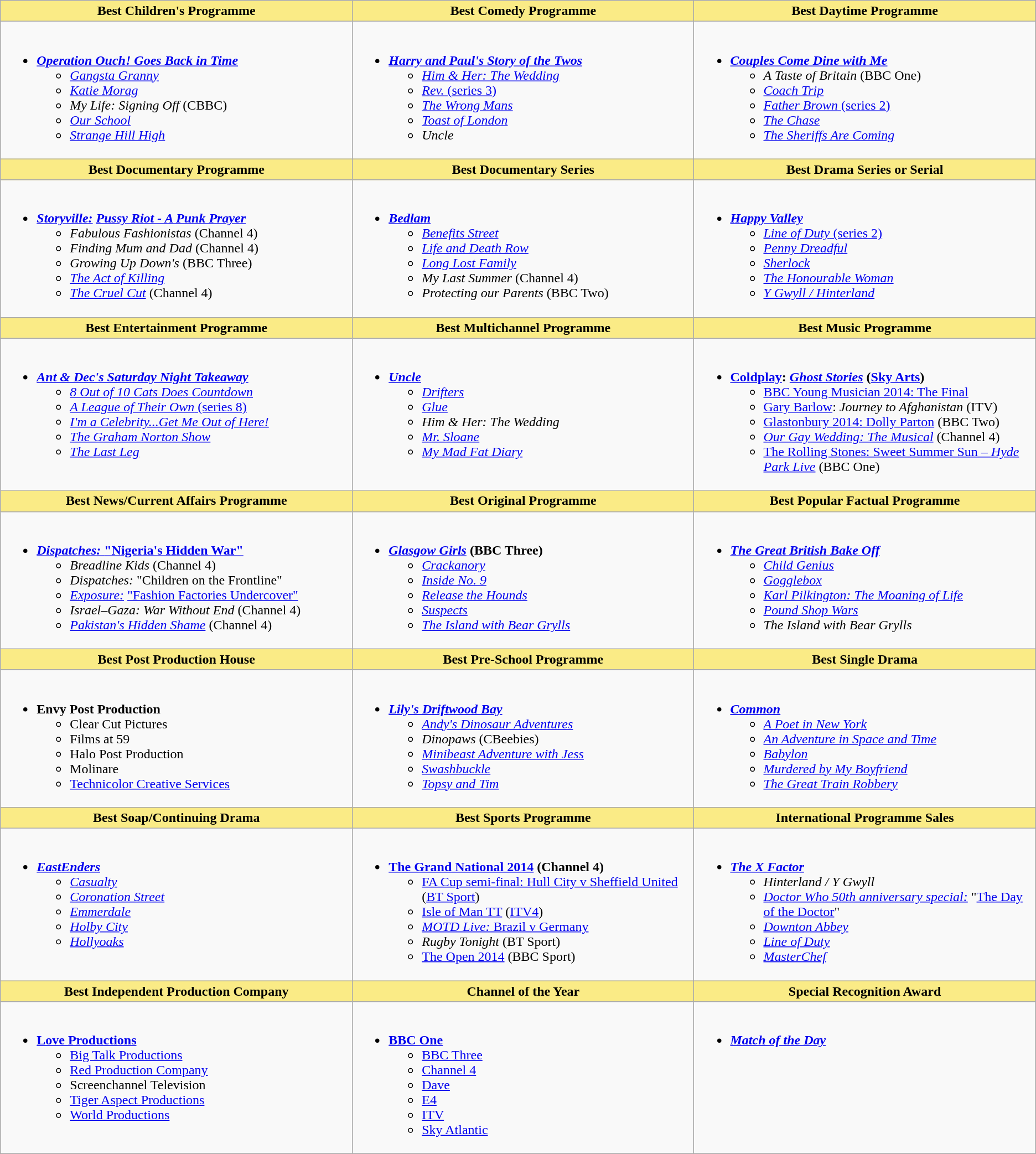<table class=wikitable style=font-size:100%>
<tr>
<th style="background:#FAEB86;" width="34%">Best Children's Programme</th>
<th style="background:#FAEB86;" width="33%">Best Comedy Programme</th>
<th style="background:#FAEB86;" width="33%">Best Daytime Programme</th>
</tr>
<tr>
<td valign="top"><br><ul><li><strong><em><a href='#'>Operation Ouch! Goes Back in Time</a></em></strong><ul><li><em><a href='#'>Gangsta Granny</a></em></li><li><em><a href='#'>Katie Morag</a></em></li><li><em>My Life: Signing Off</em> (CBBC)</li><li><em><a href='#'>Our School</a></em></li><li><em><a href='#'>Strange Hill High</a></em></li></ul></li></ul></td>
<td valign="top"><br><ul><li><strong><em><a href='#'>Harry and Paul's Story of the Twos</a></em></strong><ul><li><a href='#'><em>Him & Her: The Wedding</em></a></li><li><a href='#'><em>Rev.</em> (series 3)</a></li><li><em><a href='#'>The Wrong Mans</a></em></li><li><em><a href='#'>Toast of London</a></em></li><li><em>Uncle</em></li></ul></li></ul></td>
<td valign="top"><br><ul><li><strong><em><a href='#'>Couples Come Dine with Me</a></em></strong><ul><li><em>A Taste of Britain</em> (BBC One)</li><li><em><a href='#'>Coach Trip</a></em></li><li><a href='#'><em>Father Brown</em> (series 2)</a></li><li><em><a href='#'>The Chase</a></em></li><li><em><a href='#'>The Sheriffs Are Coming</a></em></li></ul></li></ul></td>
</tr>
<tr>
<th style="background:#FAEB86;" width="34%">Best Documentary Programme</th>
<th style="background:#FAEB86;" width="33%">Best Documentary Series</th>
<th style="background:#FAEB86;" width="33%">Best Drama Series or Serial</th>
</tr>
<tr>
<td valign="top"><br><ul><li><strong><em><a href='#'>Storyville:</a> <a href='#'>Pussy Riot - A Punk Prayer</a></em></strong><ul><li><em>Fabulous Fashionistas</em> (Channel 4)</li><li><em>Finding Mum and Dad</em> (Channel 4)</li><li><em>Growing Up Down's</em> (BBC Three)</li><li><em><a href='#'>The Act of Killing</a></em></li><li><em><a href='#'>The Cruel Cut</a></em> (Channel 4)</li></ul></li></ul></td>
<td valign="top"><br><ul><li><strong><em><a href='#'>Bedlam</a></em></strong><ul><li><em><a href='#'>Benefits Street</a></em></li><li><em><a href='#'>Life and Death Row</a></em></li><li><em><a href='#'>Long Lost Family</a></em></li><li><em>My Last Summer</em> (Channel 4)</li><li><em>Protecting our Parents</em> (BBC Two)</li></ul></li></ul></td>
<td valign="top"><br><ul><li><strong><em><a href='#'>Happy Valley</a></em></strong><ul><li><a href='#'><em>Line of Duty</em> (series 2)</a></li><li><em><a href='#'>Penny Dreadful</a></em></li><li><em><a href='#'>Sherlock</a></em></li><li><em><a href='#'>The Honourable Woman</a></em></li><li><em><a href='#'>Y Gwyll / Hinterland</a></em></li></ul></li></ul></td>
</tr>
<tr>
<th style="background:#FAEB86;" width="34%">Best Entertainment Programme</th>
<th style="background:#FAEB86;" width="33%">Best Multichannel Programme</th>
<th style="background:#FAEB86;" width="33%">Best Music Programme</th>
</tr>
<tr>
<td valign="top"><br><ul><li><strong><em><a href='#'>Ant & Dec's Saturday Night Takeaway</a></em></strong><ul><li><em><a href='#'>8 Out of 10 Cats Does Countdown</a></em></li><li><a href='#'><em>A League of Their Own</em> (series 8)</a></li><li><em><a href='#'>I'm a Celebrity...Get Me Out of Here!</a></em></li><li><em><a href='#'>The Graham Norton Show</a></em></li><li><em><a href='#'>The Last Leg</a></em></li></ul></li></ul></td>
<td valign="top"><br><ul><li><strong><em><a href='#'>Uncle</a></em></strong><ul><li><em><a href='#'>Drifters</a></em></li><li><em><a href='#'>Glue</a></em></li><li><em>Him & Her: The Wedding</em></li><li><em><a href='#'>Mr. Sloane</a></em></li><li><em><a href='#'>My Mad Fat Diary</a></em></li></ul></li></ul></td>
<td valign="top"><br><ul><li><strong><a href='#'>Coldplay</a>: <a href='#'><em>Ghost Stories</em></a> (<a href='#'>Sky Arts</a>)</strong><ul><li><a href='#'>BBC Young Musician 2014: The Final</a></li><li><a href='#'>Gary Barlow</a>: <em>Journey to Afghanistan</em> (ITV)</li><li><a href='#'>Glastonbury 2014: Dolly Parton</a> (BBC Two)</li><li><em><a href='#'>Our Gay Wedding: The Musical</a></em> (Channel 4)</li><li><a href='#'>The Rolling Stones: Sweet Summer Sun – <em>Hyde Park Live</em></a> (BBC One)</li></ul></li></ul></td>
</tr>
<tr>
<th style="background:#FAEB86;" width="34%">Best News/Current Affairs Programme</th>
<th style="background:#FAEB86;" width="33%">Best Original Programme</th>
<th style="background:#FAEB86;" width="33%">Best Popular Factual Programme</th>
</tr>
<tr>
<td valign="top"><br><ul><li><a href='#'><strong><em>Dispatches:</em></strong> <strong>"Nigeria's Hidden War"</strong></a><ul><li><em>Breadline Kids</em> (Channel 4)</li><li><em>Dispatches:</em> "Children on the Frontline"</li><li><em><a href='#'>Exposure:</a></em> <a href='#'>"Fashion Factories Undercover"</a></li><li><em>Israel–Gaza: War Without End</em> (Channel 4)</li><li><em><a href='#'>Pakistan's Hidden Shame</a></em> (Channel 4)</li></ul></li></ul></td>
<td valign="top"><br><ul><li><strong><em><a href='#'>Glasgow Girls</a></em></strong> <strong>(BBC Three)</strong><ul><li><em><a href='#'>Crackanory</a></em></li><li><em><a href='#'>Inside No. 9</a></em></li><li><em><a href='#'>Release the Hounds</a></em></li><li><em><a href='#'>Suspects</a></em></li><li><em><a href='#'>The Island with Bear Grylls</a></em></li></ul></li></ul></td>
<td valign="top"><br><ul><li><strong><em><a href='#'>The Great British Bake Off</a></em></strong><ul><li><em><a href='#'>Child Genius</a></em></li><li><em><a href='#'>Gogglebox</a></em></li><li><em><a href='#'>Karl Pilkington: The Moaning of Life</a></em></li><li><em><a href='#'>Pound Shop Wars</a></em></li><li><em>The Island with Bear Grylls</em></li></ul></li></ul></td>
</tr>
<tr>
<th style="background:#FAEB86;" width="34%">Best Post Production House</th>
<th style="background:#FAEB86;" width="33%">Best Pre-School Programme</th>
<th style="background:#FAEB86;" width="33%">Best Single Drama</th>
</tr>
<tr>
<td valign="top"><br><ul><li><strong>Envy Post Production</strong><ul><li>Clear Cut Pictures</li><li>Films at 59</li><li>Halo Post Production</li><li>Molinare</li><li><a href='#'>Technicolor Creative Services</a></li></ul></li></ul></td>
<td valign="top"><br><ul><li><strong><em><a href='#'>Lily's Driftwood Bay</a></em></strong><ul><li><em><a href='#'>Andy's Dinosaur Adventures</a></em></li><li><em>Dinopaws</em> (CBeebies)</li><li><em><a href='#'>Minibeast Adventure with Jess</a></em></li><li><em><a href='#'>Swashbuckle</a></em></li><li><em><a href='#'>Topsy and Tim</a></em></li></ul></li></ul></td>
<td valign="top"><br><ul><li><strong><em><a href='#'>Common</a></em></strong><ul><li><em><a href='#'>A Poet in New York</a></em></li><li><em><a href='#'>An Adventure in Space and Time</a></em></li><li><em><a href='#'>Babylon</a></em></li><li><em><a href='#'>Murdered by My Boyfriend</a></em></li><li><em><a href='#'>The Great Train Robbery</a></em></li></ul></li></ul></td>
</tr>
<tr>
<th style="background:#FAEB86;" width="34%">Best Soap/Continuing Drama</th>
<th style="background:#FAEB86;" width="33%">Best Sports Programme</th>
<th style="background:#FAEB86;" width="33%">International Programme Sales</th>
</tr>
<tr>
<td valign="top"><br><ul><li><strong><em><a href='#'>EastEnders</a></em></strong><ul><li><em><a href='#'>Casualty</a></em></li><li><em><a href='#'>Coronation Street</a></em></li><li><em><a href='#'>Emmerdale</a></em></li><li><em><a href='#'>Holby City</a></em></li><li><em><a href='#'>Hollyoaks</a></em></li></ul></li></ul></td>
<td valign="top"><br><ul><li><strong><a href='#'>The Grand National 2014</a> (Channel 4)</strong><ul><li><a href='#'>FA Cup semi-final: Hull City v Sheffield United</a> (<a href='#'>BT Sport</a>)</li><li><a href='#'>Isle of Man TT</a> (<a href='#'>ITV4</a>)</li><li><a href='#'><em>MOTD Live:</em> Brazil v Germany</a></li><li><em>Rugby Tonight</em> (BT Sport)</li><li><a href='#'>The Open 2014</a> (BBC Sport)</li></ul></li></ul></td>
<td valign="top"><br><ul><li><strong><em><a href='#'>The X Factor</a></em></strong><ul><li><em>Hinterland / Y Gwyll</em></li><li><em><a href='#'>Doctor Who 50th anniversary special:</a></em> "<a href='#'>The Day of the Doctor</a>"</li><li><em><a href='#'>Downton Abbey</a></em></li><li><em><a href='#'>Line of Duty</a></em></li><li><em><a href='#'>MasterChef</a></em></li></ul></li></ul></td>
</tr>
<tr>
<th style="background:#FAEB86;" width="33%">Best Independent Production Company</th>
<th style="background:#FAEB86;" width="33%">Channel of the Year</th>
<th style="background:#FAEB86;" width="33%">Special Recognition Award</th>
</tr>
<tr>
<td valign="top"><br><ul><li><strong><a href='#'>Love Productions</a></strong><ul><li><a href='#'>Big Talk Productions</a></li><li><a href='#'>Red Production Company</a></li><li>Screenchannel Television</li><li><a href='#'>Tiger Aspect Productions</a></li><li><a href='#'>World Productions</a></li></ul></li></ul></td>
<td valign="top"><br><ul><li><strong><a href='#'>BBC One</a></strong><ul><li><a href='#'>BBC Three</a></li><li><a href='#'>Channel 4</a></li><li><a href='#'>Dave</a></li><li><a href='#'>E4</a></li><li><a href='#'>ITV</a></li><li><a href='#'>Sky Atlantic</a></li></ul></li></ul></td>
<td valign="top"><br><ul><li><strong><em><a href='#'>Match of the Day</a></em></strong></li></ul></td>
</tr>
</table>
